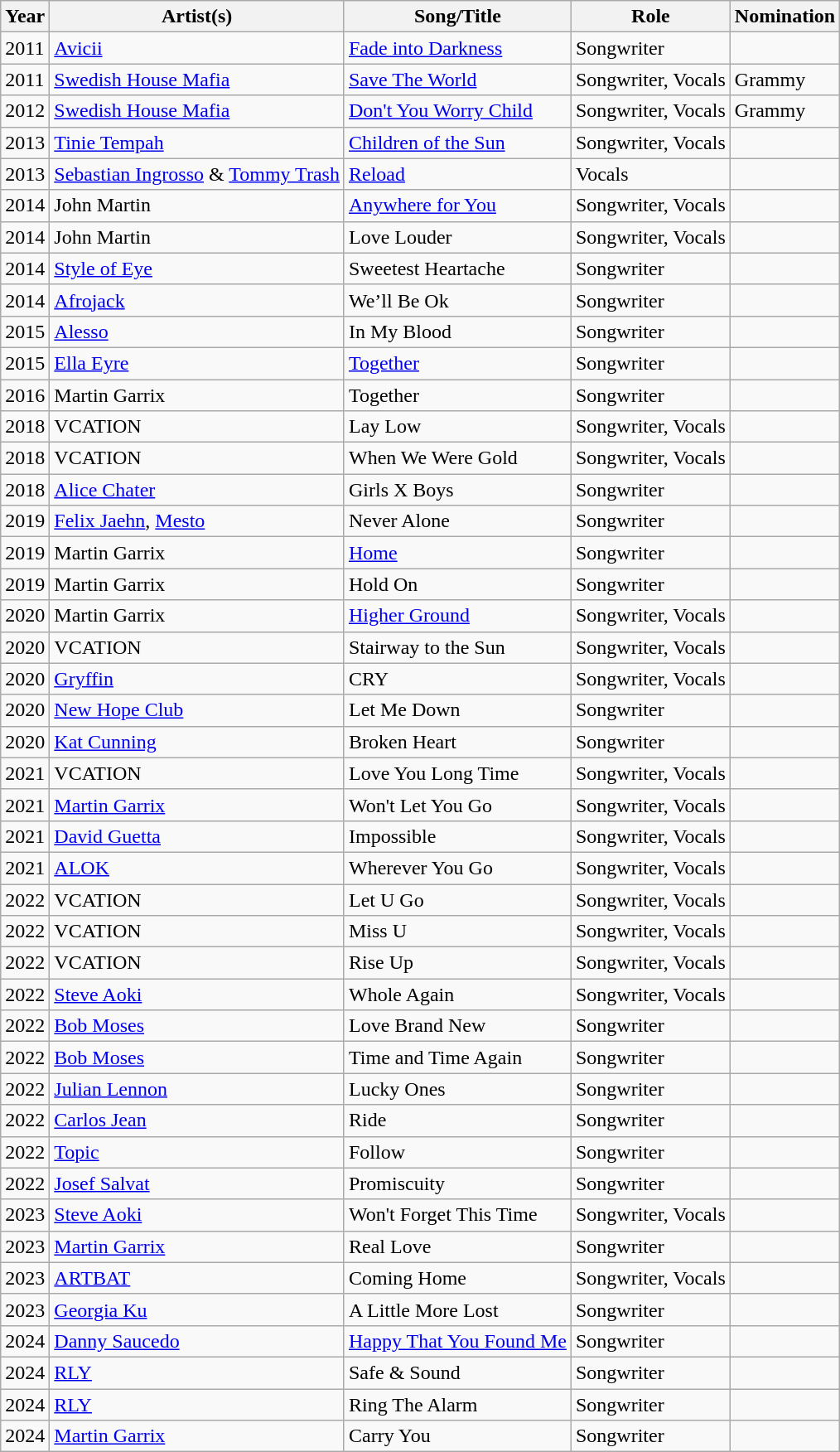<table class="wikitable">
<tr>
<th>Year</th>
<th>Artist(s)</th>
<th>Song/Title</th>
<th>Role</th>
<th>Nomination</th>
</tr>
<tr>
<td>2011</td>
<td><a href='#'>Avicii</a></td>
<td><a href='#'>Fade into Darkness</a></td>
<td>Songwriter</td>
<td></td>
</tr>
<tr>
<td>2011</td>
<td><a href='#'>Swedish House Mafia</a></td>
<td><a href='#'>Save The World</a></td>
<td>Songwriter, Vocals</td>
<td>Grammy</td>
</tr>
<tr>
<td>2012</td>
<td><a href='#'>Swedish House Mafia</a></td>
<td><a href='#'>Don't You Worry Child</a></td>
<td>Songwriter, Vocals</td>
<td>Grammy</td>
</tr>
<tr>
<td>2013</td>
<td><a href='#'>Tinie Tempah</a></td>
<td><a href='#'>Children of the Sun</a></td>
<td>Songwriter, Vocals</td>
<td></td>
</tr>
<tr>
<td>2013</td>
<td><a href='#'>Sebastian Ingrosso</a> & <a href='#'>Tommy Trash</a></td>
<td><a href='#'>Reload</a></td>
<td>Vocals</td>
<td></td>
</tr>
<tr>
<td>2014</td>
<td>John Martin</td>
<td><a href='#'>Anywhere for You</a></td>
<td>Songwriter, Vocals</td>
<td></td>
</tr>
<tr>
<td>2014</td>
<td>John Martin</td>
<td>Love Louder</td>
<td>Songwriter, Vocals</td>
<td></td>
</tr>
<tr>
<td>2014</td>
<td><a href='#'>Style of Eye</a></td>
<td>Sweetest Heartache</td>
<td>Songwriter</td>
<td></td>
</tr>
<tr>
<td>2014</td>
<td><a href='#'>Afrojack</a></td>
<td>We’ll Be Ok</td>
<td>Songwriter</td>
<td></td>
</tr>
<tr>
<td>2015</td>
<td><a href='#'>Alesso</a></td>
<td>In My Blood</td>
<td>Songwriter</td>
<td></td>
</tr>
<tr>
<td>2015</td>
<td><a href='#'>Ella Eyre</a></td>
<td><a href='#'>Together</a></td>
<td>Songwriter</td>
<td></td>
</tr>
<tr>
<td>2016</td>
<td>Martin Garrix</td>
<td>Together</td>
<td>Songwriter</td>
<td></td>
</tr>
<tr>
<td>2018</td>
<td>VCATION</td>
<td>Lay Low</td>
<td>Songwriter, Vocals</td>
<td></td>
</tr>
<tr>
<td>2018</td>
<td>VCATION</td>
<td>When We Were Gold</td>
<td>Songwriter, Vocals</td>
<td></td>
</tr>
<tr>
<td>2018</td>
<td><a href='#'>Alice Chater</a></td>
<td>Girls X Boys</td>
<td>Songwriter</td>
<td></td>
</tr>
<tr>
<td>2019</td>
<td><a href='#'>Felix Jaehn</a>, <a href='#'>Mesto</a></td>
<td>Never Alone</td>
<td>Songwriter</td>
<td></td>
</tr>
<tr>
<td>2019</td>
<td>Martin Garrix</td>
<td><a href='#'>Home</a></td>
<td>Songwriter</td>
<td></td>
</tr>
<tr>
<td>2019</td>
<td>Martin Garrix</td>
<td>Hold On</td>
<td>Songwriter</td>
<td></td>
</tr>
<tr>
<td>2020</td>
<td>Martin Garrix</td>
<td><a href='#'>Higher Ground</a></td>
<td>Songwriter, Vocals</td>
<td></td>
</tr>
<tr>
<td>2020</td>
<td>VCATION</td>
<td>Stairway to the Sun</td>
<td>Songwriter, Vocals</td>
<td></td>
</tr>
<tr>
<td>2020</td>
<td><a href='#'>Gryffin</a></td>
<td>CRY</td>
<td>Songwriter, Vocals</td>
<td></td>
</tr>
<tr>
<td>2020</td>
<td><a href='#'>New Hope Club</a></td>
<td>Let Me Down</td>
<td>Songwriter</td>
<td></td>
</tr>
<tr>
<td>2020</td>
<td><a href='#'>Kat Cunning</a></td>
<td>Broken Heart</td>
<td>Songwriter</td>
<td></td>
</tr>
<tr>
<td>2021</td>
<td>VCATION</td>
<td>Love You Long Time</td>
<td>Songwriter, Vocals</td>
<td></td>
</tr>
<tr>
<td>2021</td>
<td><a href='#'>Martin Garrix</a></td>
<td>Won't Let You Go</td>
<td>Songwriter, Vocals</td>
<td></td>
</tr>
<tr>
<td>2021</td>
<td><a href='#'>David Guetta</a></td>
<td>Impossible</td>
<td>Songwriter, Vocals</td>
<td></td>
</tr>
<tr>
<td>2021</td>
<td><a href='#'>ALOK</a></td>
<td>Wherever You Go</td>
<td>Songwriter, Vocals</td>
<td></td>
</tr>
<tr>
<td>2022</td>
<td>VCATION</td>
<td>Let U Go</td>
<td>Songwriter, Vocals</td>
<td></td>
</tr>
<tr>
<td>2022</td>
<td>VCATION</td>
<td>Miss U</td>
<td>Songwriter, Vocals</td>
<td></td>
</tr>
<tr>
<td>2022</td>
<td>VCATION</td>
<td>Rise Up</td>
<td>Songwriter, Vocals</td>
<td></td>
</tr>
<tr>
<td>2022</td>
<td><a href='#'>Steve Aoki</a></td>
<td>Whole Again</td>
<td>Songwriter, Vocals</td>
<td></td>
</tr>
<tr>
<td>2022</td>
<td><a href='#'>Bob Moses</a></td>
<td>Love Brand New</td>
<td>Songwriter</td>
<td></td>
</tr>
<tr>
<td>2022</td>
<td><a href='#'>Bob Moses</a></td>
<td>Time and Time Again</td>
<td>Songwriter</td>
<td></td>
</tr>
<tr>
<td>2022</td>
<td><a href='#'>Julian Lennon</a></td>
<td>Lucky Ones</td>
<td>Songwriter</td>
<td></td>
</tr>
<tr>
<td>2022</td>
<td><a href='#'>Carlos Jean</a></td>
<td>Ride</td>
<td>Songwriter</td>
<td></td>
</tr>
<tr>
<td>2022</td>
<td><a href='#'>Topic</a></td>
<td>Follow</td>
<td>Songwriter</td>
<td></td>
</tr>
<tr>
<td>2022</td>
<td><a href='#'>Josef Salvat</a></td>
<td>Promiscuity</td>
<td>Songwriter</td>
<td></td>
</tr>
<tr>
<td>2023</td>
<td><a href='#'>Steve Aoki</a></td>
<td>Won't Forget This Time</td>
<td>Songwriter, Vocals</td>
<td></td>
</tr>
<tr>
<td>2023</td>
<td><a href='#'>Martin Garrix</a></td>
<td>Real Love</td>
<td>Songwriter</td>
<td></td>
</tr>
<tr>
<td>2023</td>
<td><a href='#'>ARTBAT</a></td>
<td>Coming Home</td>
<td>Songwriter, Vocals</td>
<td></td>
</tr>
<tr>
<td>2023</td>
<td><a href='#'>Georgia Ku</a></td>
<td>A Little More Lost</td>
<td>Songwriter</td>
<td></td>
</tr>
<tr>
<td>2024</td>
<td><a href='#'>Danny Saucedo</a></td>
<td><a href='#'>Happy That You Found Me</a></td>
<td>Songwriter</td>
<td></td>
</tr>
<tr>
<td>2024</td>
<td><a href='#'>RLY</a></td>
<td>Safe & Sound</td>
<td>Songwriter</td>
<td></td>
</tr>
<tr>
<td>2024</td>
<td><a href='#'>RLY</a></td>
<td>Ring The Alarm</td>
<td>Songwriter</td>
<td></td>
</tr>
<tr>
<td>2024</td>
<td><a href='#'>Martin Garrix</a></td>
<td>Carry You</td>
<td>Songwriter</td>
<td></td>
</tr>
</table>
